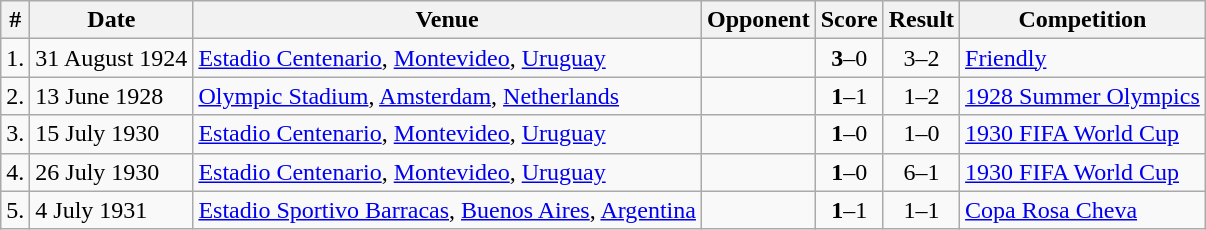<table class="wikitable sortable" style="font-size:100%">
<tr>
<th>#</th>
<th>Date</th>
<th>Venue</th>
<th>Opponent</th>
<th>Score</th>
<th>Result</th>
<th>Competition</th>
</tr>
<tr>
<td align=center>1.</td>
<td>31 August 1924</td>
<td><a href='#'>Estadio Centenario</a>, <a href='#'>Montevideo</a>, <a href='#'>Uruguay</a></td>
<td></td>
<td align=center><strong>3</strong>–0</td>
<td align=center>3–2</td>
<td><a href='#'>Friendly</a></td>
</tr>
<tr>
<td align=center>2.</td>
<td>13 June 1928</td>
<td><a href='#'>Olympic Stadium</a>, <a href='#'>Amsterdam</a>, <a href='#'>Netherlands</a></td>
<td></td>
<td align=center><strong>1</strong>–1</td>
<td align=center>1–2</td>
<td><a href='#'>1928 Summer Olympics</a></td>
</tr>
<tr>
<td align=center>3.</td>
<td>15 July 1930</td>
<td><a href='#'>Estadio Centenario</a>, <a href='#'>Montevideo</a>, <a href='#'>Uruguay</a></td>
<td></td>
<td align=center><strong>1</strong>–0</td>
<td align=center>1–0</td>
<td><a href='#'>1930 FIFA World Cup</a></td>
</tr>
<tr>
<td align=center>4.</td>
<td>26 July 1930</td>
<td><a href='#'>Estadio Centenario</a>, <a href='#'>Montevideo</a>, <a href='#'>Uruguay</a></td>
<td></td>
<td align=center><strong>1</strong>–0</td>
<td align=center>6–1</td>
<td><a href='#'>1930 FIFA World Cup</a></td>
</tr>
<tr>
<td align=center>5.</td>
<td>4 July 1931</td>
<td><a href='#'>Estadio Sportivo Barracas</a>, <a href='#'>Buenos Aires</a>, <a href='#'>Argentina</a></td>
<td></td>
<td align=center><strong>1</strong>–1</td>
<td align=center>1–1</td>
<td><a href='#'>Copa Rosa Cheva</a></td>
</tr>
</table>
